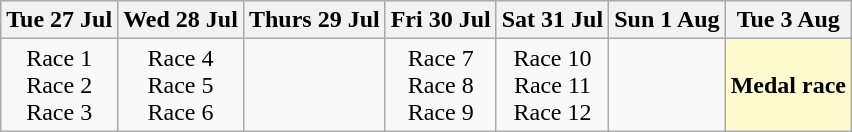<table class="wikitable" style="text-align: center;">
<tr>
<th>Tue 27 Jul</th>
<th>Wed 28 Jul</th>
<th>Thurs 29 Jul</th>
<th>Fri 30 Jul</th>
<th>Sat 31 Jul</th>
<th>Sun 1 Aug</th>
<th>Tue 3 Aug</th>
</tr>
<tr>
<td>Race 1<br>Race 2<br>Race 3</td>
<td>Race 4<br>Race 5<br>Race 6</td>
<td></td>
<td>Race 7<br>Race 8<br>Race 9</td>
<td>Race 10<br>Race 11<br>Race 12</td>
<td></td>
<td style=background:lemonchiffon><strong>Medal race</strong></td>
</tr>
</table>
